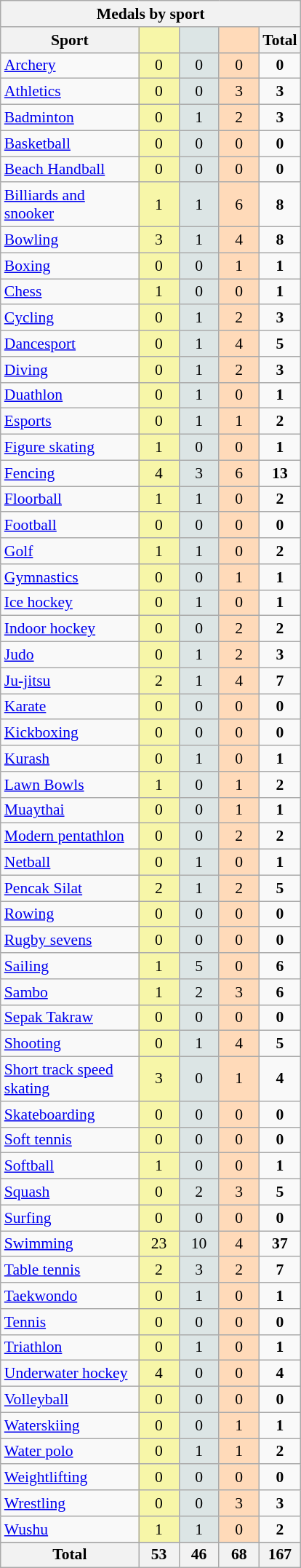<table class="wikitable sortable" style="font-size:90%; text-align:center;">
<tr>
<th colspan=5>Medals by sport</th>
</tr>
<tr>
<th width=120>Sport</th>
<th scope="col" width=30 style="background:#F7F6A8;"></th>
<th scope="col" width=30 style="background:#DCE5E5;"></th>
<th scope="col" width=30 style="background:#FFDAB9;"></th>
<th width=30>Total</th>
</tr>
<tr>
<td align=left><a href='#'>Archery</a></td>
<td style="background:#F7F6A8;">0</td>
<td style="background:#DCE5E5;">0</td>
<td style="background:#FFDAB9;">0</td>
<td><strong>0</strong></td>
</tr>
<tr>
<td align=left><a href='#'>Athletics</a></td>
<td style="background:#F7F6A8;">0</td>
<td style="background:#DCE5E5;">0</td>
<td style="background:#FFDAB9;">3</td>
<td><strong>3</strong></td>
</tr>
<tr>
<td align=left><a href='#'>Badminton</a></td>
<td style="background:#F7F6A8;">0</td>
<td style="background:#DCE5E5;">1</td>
<td style="background:#FFDAB9;">2</td>
<td><strong>3</strong></td>
</tr>
<tr>
<td align=left><a href='#'>Basketball</a></td>
<td style="background:#F7F6A8;">0</td>
<td style="background:#DCE5E5;">0</td>
<td style="background:#FFDAB9;">0</td>
<td><strong>0</strong></td>
</tr>
<tr>
<td align=left><a href='#'>Beach Handball</a></td>
<td style="background:#F7F6A8;">0</td>
<td style="background:#DCE5E5;">0</td>
<td style="background:#FFDAB9;">0</td>
<td><strong>0</strong></td>
</tr>
<tr>
<td align=left><a href='#'>Billiards and snooker</a></td>
<td style="background:#F7F6A8;">1</td>
<td style="background:#DCE5E5;">1</td>
<td style="background:#FFDAB9;">6</td>
<td><strong>8</strong></td>
</tr>
<tr>
<td align=left><a href='#'>Bowling</a></td>
<td style="background:#F7F6A8;">3</td>
<td style="background:#DCE5E5;">1</td>
<td style="background:#FFDAB9;">4</td>
<td><strong>8</strong></td>
</tr>
<tr>
<td align=left><a href='#'>Boxing</a></td>
<td style="background:#F7F6A8;">0</td>
<td style="background:#DCE5E5;">0</td>
<td style="background:#FFDAB9;">1</td>
<td><strong>1</strong></td>
</tr>
<tr>
<td align=left><a href='#'>Chess</a></td>
<td style="background:#F7F6A8;">1</td>
<td style="background:#DCE5E5;">0</td>
<td style="background:#FFDAB9;">0</td>
<td><strong>1</strong></td>
</tr>
<tr>
<td align=left><a href='#'>Cycling</a></td>
<td style="background:#F7F6A8;">0</td>
<td style="background:#DCE5E5;">1</td>
<td style="background:#FFDAB9;">2</td>
<td><strong>3</strong></td>
</tr>
<tr>
<td align=left><a href='#'>Dancesport</a></td>
<td style="background:#F7F6A8;">0</td>
<td style="background:#DCE5E5;">1</td>
<td style="background:#FFDAB9;">4</td>
<td><strong>5</strong></td>
</tr>
<tr>
<td align=left><a href='#'>Diving</a></td>
<td style="background:#F7F6A8;">0</td>
<td style="background:#DCE5E5;">1</td>
<td style="background:#FFDAB9;">2</td>
<td><strong>3</strong></td>
</tr>
<tr>
<td align=left><a href='#'>Duathlon</a></td>
<td style="background:#F7F6A8;">0</td>
<td style="background:#DCE5E5;">1</td>
<td style="background:#FFDAB9;">0</td>
<td><strong>1</strong></td>
</tr>
<tr>
<td align=left><a href='#'>Esports</a></td>
<td style="background:#F7F6A8;">0</td>
<td style="background:#DCE5E5;">1</td>
<td style="background:#FFDAB9;">1</td>
<td><strong>2</strong></td>
</tr>
<tr>
<td align=left><a href='#'>Figure skating</a></td>
<td style="background:#F7F6A8;">1</td>
<td style="background:#DCE5E5;">0</td>
<td style="background:#FFDAB9;">0</td>
<td><strong>1</strong></td>
</tr>
<tr>
<td align=left><a href='#'>Fencing</a></td>
<td style="background:#F7F6A8;">4</td>
<td style="background:#DCE5E5;">3</td>
<td style="background:#FFDAB9;">6</td>
<td><strong>13</strong></td>
</tr>
<tr>
<td align=left><a href='#'>Floorball</a></td>
<td style="background:#F7F6A8;">1</td>
<td style="background:#DCE5E5;">1</td>
<td style="background:#FFDAB9;">0</td>
<td><strong>2</strong></td>
</tr>
<tr>
<td align=left><a href='#'>Football</a></td>
<td style="background:#F7F6A8;">0</td>
<td style="background:#DCE5E5;">0</td>
<td style="background:#FFDAB9;">0</td>
<td><strong>0</strong></td>
</tr>
<tr>
<td align=left><a href='#'>Golf</a></td>
<td style="background:#F7F6A8;">1</td>
<td style="background:#DCE5E5;">1</td>
<td style="background:#FFDAB9;">0</td>
<td><strong>2</strong></td>
</tr>
<tr>
<td align=left><a href='#'>Gymnastics</a></td>
<td style="background:#F7F6A8;">0</td>
<td style="background:#DCE5E5;">0</td>
<td style="background:#FFDAB9;">1</td>
<td><strong>1</strong></td>
</tr>
<tr>
<td align=left><a href='#'>Ice hockey</a></td>
<td style="background:#F7F6A8;">0</td>
<td style="background:#DCE5E5;">1</td>
<td style="background:#FFDAB9;">0</td>
<td><strong>1</strong></td>
</tr>
<tr>
<td align=left><a href='#'>Indoor hockey</a></td>
<td style="background:#F7F6A8;">0</td>
<td style="background:#DCE5E5;">0</td>
<td style="background:#FFDAB9;">2</td>
<td><strong>2</strong></td>
</tr>
<tr>
<td align=left><a href='#'>Judo</a></td>
<td style="background:#F7F6A8;">0</td>
<td style="background:#DCE5E5;">1</td>
<td style="background:#FFDAB9;">2</td>
<td><strong>3</strong></td>
</tr>
<tr>
<td align=left><a href='#'>Ju-jitsu</a></td>
<td style="background:#F7F6A8;">2</td>
<td style="background:#DCE5E5;">1</td>
<td style="background:#FFDAB9;">4</td>
<td><strong>7</strong></td>
</tr>
<tr>
<td align=left><a href='#'>Karate</a></td>
<td style="background:#F7F6A8;">0</td>
<td style="background:#DCE5E5;">0</td>
<td style="background:#FFDAB9;">0</td>
<td><strong>0</strong></td>
</tr>
<tr>
<td align=left><a href='#'>Kickboxing</a></td>
<td style="background:#F7F6A8;">0</td>
<td style="background:#DCE5E5;">0</td>
<td style="background:#FFDAB9;">0</td>
<td><strong>0</strong></td>
</tr>
<tr>
<td align=left><a href='#'>Kurash</a></td>
<td style="background:#F7F6A8;">0</td>
<td style="background:#DCE5E5;">1</td>
<td style="background:#FFDAB9;">0</td>
<td><strong>1</strong></td>
</tr>
<tr>
<td align=left><a href='#'>Lawn Bowls</a></td>
<td style="background:#F7F6A8;">1</td>
<td style="background:#DCE5E5;">0</td>
<td style="background:#FFDAB9;">1</td>
<td><strong>2</strong></td>
</tr>
<tr>
<td align=left><a href='#'>Muaythai</a></td>
<td style="background:#F7F6A8;">0</td>
<td style="background:#DCE5E5;">0</td>
<td style="background:#FFDAB9;">1</td>
<td><strong>1</strong></td>
</tr>
<tr>
<td align=left><a href='#'>Modern pentathlon</a></td>
<td style="background:#F7F6A8;">0</td>
<td style="background:#DCE5E5;">0</td>
<td style="background:#FFDAB9;">2</td>
<td><strong>2</strong></td>
</tr>
<tr>
<td align=left><a href='#'>Netball</a></td>
<td style="background:#F7F6A8;">0</td>
<td style="background:#DCE5E5;">1</td>
<td style="background:#FFDAB9;">0</td>
<td><strong>1</strong></td>
</tr>
<tr>
<td align=left><a href='#'>Pencak Silat</a></td>
<td style="background:#F7F6A8;">2</td>
<td style="background:#DCE5E5;">1</td>
<td style="background:#FFDAB9;">2</td>
<td><strong>5</strong></td>
</tr>
<tr>
<td align=left><a href='#'>Rowing</a></td>
<td style="background:#F7F6A8;">0</td>
<td style="background:#DCE5E5;">0</td>
<td style="background:#FFDAB9;">0</td>
<td><strong>0</strong></td>
</tr>
<tr>
<td align=left><a href='#'>Rugby sevens</a></td>
<td style="background:#F7F6A8;">0</td>
<td style="background:#DCE5E5;">0</td>
<td style="background:#FFDAB9;">0</td>
<td><strong>0</strong></td>
</tr>
<tr>
<td align=left><a href='#'>Sailing</a></td>
<td style="background:#F7F6A8;">1</td>
<td style="background:#DCE5E5;">5</td>
<td style="background:#FFDAB9;">0</td>
<td><strong>6</strong></td>
</tr>
<tr>
<td align=left><a href='#'>Sambo</a></td>
<td style="background:#F7F6A8;">1</td>
<td style="background:#DCE5E5;">2</td>
<td style="background:#FFDAB9;">3</td>
<td><strong>6</strong></td>
</tr>
<tr>
<td align=left><a href='#'>Sepak Takraw</a></td>
<td style="background:#F7F6A8;">0</td>
<td style="background:#DCE5E5;">0</td>
<td style="background:#FFDAB9;">0</td>
<td><strong>0</strong></td>
</tr>
<tr>
<td align=left><a href='#'>Shooting</a></td>
<td style="background:#F7F6A8;">0</td>
<td style="background:#DCE5E5;">1</td>
<td style="background:#FFDAB9;">4</td>
<td><strong>5</strong></td>
</tr>
<tr>
<td align=left><a href='#'>Short track speed skating</a></td>
<td style="background:#F7F6A8;">3</td>
<td style="background:#DCE5E5;">0</td>
<td style="background:#FFDAB9;">1</td>
<td><strong>4</strong></td>
</tr>
<tr>
<td align=left><a href='#'>Skateboarding</a></td>
<td style="background:#F7F6A8;">0</td>
<td style="background:#DCE5E5;">0</td>
<td style="background:#FFDAB9;">0</td>
<td><strong>0</strong></td>
</tr>
<tr>
<td align=left><a href='#'>Soft tennis</a></td>
<td style="background:#F7F6A8;">0</td>
<td style="background:#DCE5E5;">0</td>
<td style="background:#FFDAB9;">0</td>
<td><strong>0</strong></td>
</tr>
<tr>
<td align=left><a href='#'>Softball</a></td>
<td style="background:#F7F6A8;">1</td>
<td style="background:#DCE5E5;">0</td>
<td style="background:#FFDAB9;">0</td>
<td><strong>1</strong></td>
</tr>
<tr>
<td align=left><a href='#'>Squash</a></td>
<td style="background:#F7F6A8;">0</td>
<td style="background:#DCE5E5;">2</td>
<td style="background:#FFDAB9;">3</td>
<td><strong>5</strong></td>
</tr>
<tr>
<td align=left><a href='#'>Surfing</a></td>
<td style="background:#F7F6A8;">0</td>
<td style="background:#DCE5E5;">0</td>
<td style="background:#FFDAB9;">0</td>
<td><strong>0</strong></td>
</tr>
<tr>
<td align=left><a href='#'>Swimming</a></td>
<td style="background:#F7F6A8;">23</td>
<td style="background:#DCE5E5;">10</td>
<td style="background:#FFDAB9;">4</td>
<td><strong>37</strong></td>
</tr>
<tr>
<td align=left><a href='#'>Table tennis</a></td>
<td style="background:#F7F6A8;">2</td>
<td style="background:#DCE5E5;">3</td>
<td style="background:#FFDAB9;">2</td>
<td><strong>7</strong></td>
</tr>
<tr>
<td align=left><a href='#'>Taekwondo</a></td>
<td style="background:#F7F6A8;">0</td>
<td style="background:#DCE5E5;">1</td>
<td style="background:#FFDAB9;">0</td>
<td><strong>1</strong></td>
</tr>
<tr>
<td align=left><a href='#'>Tennis</a></td>
<td style="background:#F7F6A8;">0</td>
<td style="background:#DCE5E5;">0</td>
<td style="background:#FFDAB9;">0</td>
<td><strong>0</strong></td>
</tr>
<tr>
<td align=left><a href='#'>Triathlon</a></td>
<td style="background:#F7F6A8;">0</td>
<td style="background:#DCE5E5;">1</td>
<td style="background:#FFDAB9;">0</td>
<td><strong>1</strong></td>
</tr>
<tr>
<td align=left><a href='#'>Underwater hockey</a></td>
<td style="background:#F7F6A8;">4</td>
<td style="background:#DCE5E5;">0</td>
<td style="background:#FFDAB9;">0</td>
<td><strong>4</strong></td>
</tr>
<tr>
<td align=left><a href='#'>Volleyball</a></td>
<td style="background:#F7F6A8;">0</td>
<td style="background:#DCE5E5;">0</td>
<td style="background:#FFDAB9;">0</td>
<td><strong>0</strong></td>
</tr>
<tr>
<td align=left><a href='#'>Waterskiing</a></td>
<td style="background:#F7F6A8;">0</td>
<td style="background:#DCE5E5;">0</td>
<td style="background:#FFDAB9;">1</td>
<td><strong>1</strong></td>
</tr>
<tr>
<td align=left><a href='#'>Water polo</a></td>
<td style="background:#F7F6A8;">0</td>
<td style="background:#DCE5E5;">1</td>
<td style="background:#FFDAB9;">1</td>
<td><strong>2</strong></td>
</tr>
<tr>
<td align=left><a href='#'>Weightlifting</a></td>
<td style="background:#F7F6A8;">0</td>
<td style="background:#DCE5E5;">0</td>
<td style="background:#FFDAB9;">0</td>
<td><strong>0</strong></td>
</tr>
<tr>
<td align=left><a href='#'>Wrestling</a></td>
<td style="background:#F7F6A8;">0</td>
<td style="background:#DCE5E5;">0</td>
<td style="background:#FFDAB9;">3</td>
<td><strong>3</strong></td>
</tr>
<tr>
<td align=left><a href='#'>Wushu</a></td>
<td style="background:#F7F6A8;">1</td>
<td style="background:#DCE5E5;">1</td>
<td style="background:#FFDAB9;">0</td>
<td><strong>2</strong></td>
</tr>
<tr>
</tr>
<tr class="sortbottom">
<th>Total</th>
<th>53</th>
<th>46</th>
<th>68</th>
<th>167</th>
</tr>
</table>
